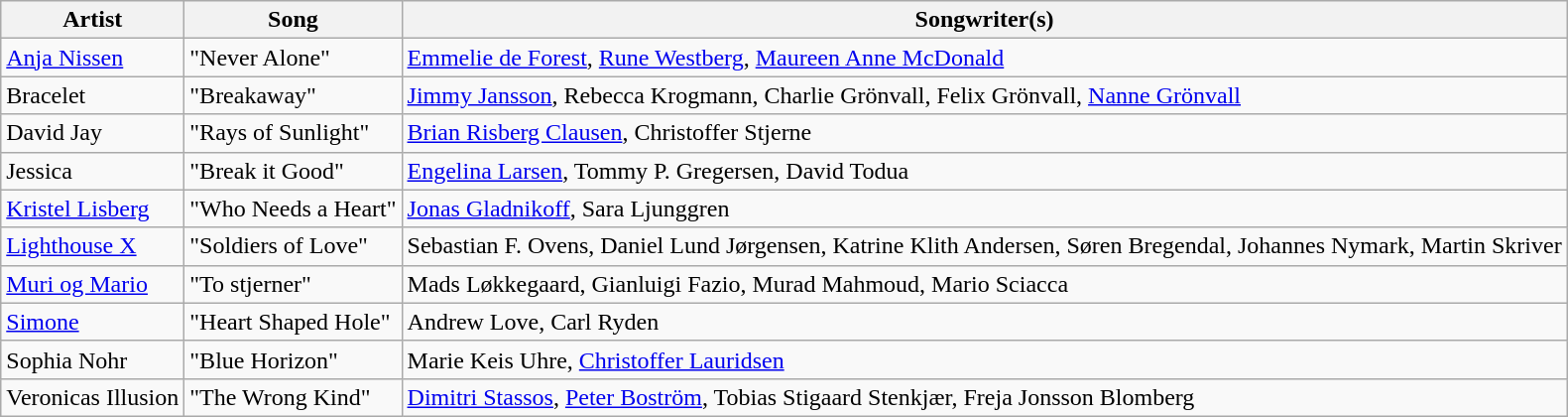<table class="sortable wikitable">
<tr>
<th>Artist</th>
<th>Song</th>
<th>Songwriter(s)</th>
</tr>
<tr>
<td align="left"><a href='#'>Anja Nissen</a></td>
<td align="left">"Never Alone"</td>
<td align="left"><a href='#'>Emmelie de Forest</a>, <a href='#'>Rune Westberg</a>, <a href='#'>Maureen Anne McDonald</a></td>
</tr>
<tr>
<td align="left">Bracelet</td>
<td align="left">"Breakaway"</td>
<td align="left"><a href='#'>Jimmy Jansson</a>, Rebecca Krogmann, Charlie Grönvall, Felix Grönvall, <a href='#'>Nanne Grönvall</a></td>
</tr>
<tr>
<td align="left">David Jay</td>
<td align="left">"Rays of Sunlight"</td>
<td align="left"><a href='#'>Brian Risberg Clausen</a>, Christoffer Stjerne</td>
</tr>
<tr>
<td align="left">Jessica</td>
<td align="left">"Break it Good"</td>
<td align="left"><a href='#'>Engelina Larsen</a>, Tommy P. Gregersen, David Todua</td>
</tr>
<tr>
<td align="left"><a href='#'>Kristel Lisberg</a></td>
<td align="left">"Who Needs a Heart"</td>
<td align="left"><a href='#'>Jonas Gladnikoff</a>, Sara Ljunggren</td>
</tr>
<tr>
<td align="left"><a href='#'>Lighthouse X</a></td>
<td align="left">"Soldiers of Love"</td>
<td align="left">Sebastian F. Ovens, Daniel Lund Jørgensen, Katrine Klith Andersen, Søren Bregendal, Johannes Nymark, Martin Skriver</td>
</tr>
<tr>
<td align="left"><a href='#'>Muri og Mario</a></td>
<td align="left">"To stjerner"</td>
<td align="left">Mads Løkkegaard, Gianluigi Fazio, Murad Mahmoud, Mario Sciacca</td>
</tr>
<tr>
<td align="left"><a href='#'>Simone</a></td>
<td align="left">"Heart Shaped Hole"</td>
<td align="left">Andrew Love, Carl Ryden</td>
</tr>
<tr>
<td align="left">Sophia Nohr</td>
<td align="left">"Blue Horizon"</td>
<td align="left">Marie Keis Uhre, <a href='#'>Christoffer Lauridsen</a></td>
</tr>
<tr>
<td align="left">Veronicas Illusion</td>
<td align="left">"The Wrong Kind"</td>
<td align="left"><a href='#'>Dimitri Stassos</a>, <a href='#'>Peter Boström</a>, Tobias Stigaard Stenkjær, Freja Jonsson Blomberg</td>
</tr>
</table>
